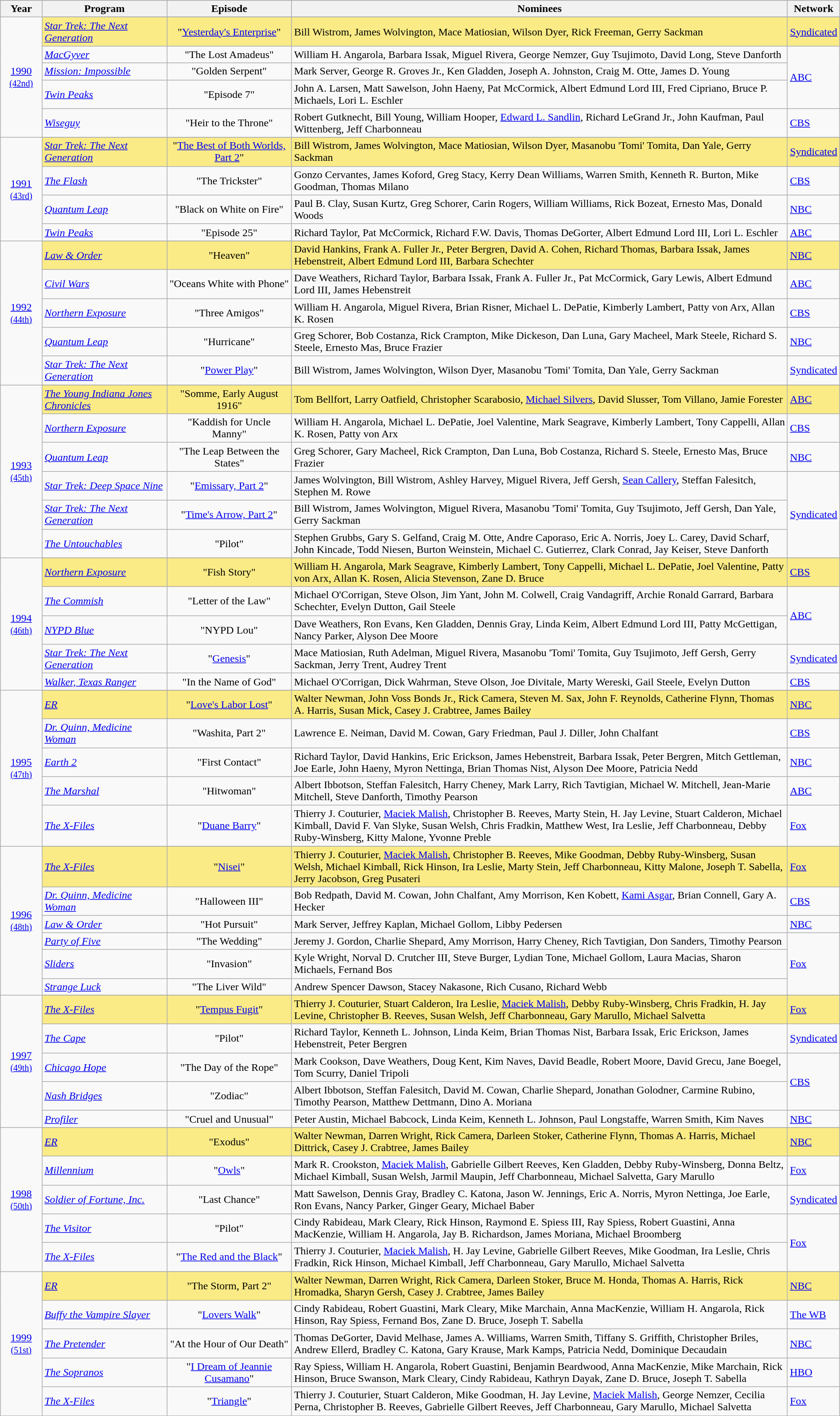<table class="wikitable" style="width:100%">
<tr bgcolor="#bebebe">
<th width="5%">Year</th>
<th width="15%">Program</th>
<th width="15%">Episode</th>
<th width="60%">Nominees</th>
<th width="5%">Network</th>
</tr>
<tr>
<td rowspan=6 style="text-align:center"><a href='#'>1990</a><br><small><a href='#'>(42nd)</a></small><br></td>
</tr>
<tr style="background:#FAEB86">
<td><em><a href='#'>Star Trek: The Next Generation</a></em></td>
<td align=center>"<a href='#'>Yesterday's Enterprise</a>"</td>
<td>Bill Wistrom, James Wolvington, Mace Matiosian, Wilson Dyer, Rick Freeman, Gerry Sackman</td>
<td><a href='#'>Syndicated</a></td>
</tr>
<tr>
<td><em><a href='#'>MacGyver</a></em></td>
<td align=center>"The Lost Amadeus"</td>
<td>William H. Angarola, Barbara Issak, Miguel Rivera, George Nemzer, Guy Tsujimoto, David Long, Steve Danforth</td>
<td rowspan=3><a href='#'>ABC</a></td>
</tr>
<tr>
<td><em><a href='#'>Mission: Impossible</a></em></td>
<td align=center>"Golden Serpent"</td>
<td>Mark Server, George R. Groves Jr., Ken Gladden, Joseph A. Johnston, Craig M. Otte, James D. Young</td>
</tr>
<tr>
<td><em><a href='#'>Twin Peaks</a></em></td>
<td align=center>"Episode 7"</td>
<td>John A. Larsen, Matt Sawelson, John Haeny, Pat McCormick, Albert Edmund Lord III, Fred Cipriano, Bruce P. Michaels, Lori L. Eschler</td>
</tr>
<tr>
<td><em><a href='#'>Wiseguy</a></em></td>
<td align=center>"Heir to the Throne"</td>
<td>Robert Gutknecht, Bill Young, William Hooper, <a href='#'>Edward L. Sandlin</a>, Richard LeGrand Jr., John Kaufman, Paul Wittenberg, Jeff Charbonneau</td>
<td><a href='#'>CBS</a></td>
</tr>
<tr>
<td rowspan=5 style="text-align:center"><a href='#'>1991</a><br><small><a href='#'>(43rd)</a></small><br></td>
</tr>
<tr style="background:#FAEB86">
<td><em><a href='#'>Star Trek: The Next Generation</a></em></td>
<td align=center>"<a href='#'>The Best of Both Worlds, Part 2</a>"</td>
<td>Bill Wistrom, James Wolvington, Mace Matiosian, Wilson Dyer, Masanobu 'Tomi' Tomita, Dan Yale, Gerry Sackman</td>
<td><a href='#'>Syndicated</a></td>
</tr>
<tr>
<td><em><a href='#'>The Flash</a></em></td>
<td align=center>"The Trickster"</td>
<td>Gonzo Cervantes, James Koford, Greg Stacy, Kerry Dean Williams, Warren Smith, Kenneth R. Burton, Mike Goodman, Thomas Milano</td>
<td><a href='#'>CBS</a></td>
</tr>
<tr>
<td><em><a href='#'>Quantum Leap</a></em></td>
<td align=center>"Black on White on Fire"</td>
<td>Paul B. Clay, Susan Kurtz, Greg Schorer, Carin Rogers, William Williams, Rick Bozeat, Ernesto Mas, Donald Woods</td>
<td><a href='#'>NBC</a></td>
</tr>
<tr>
<td><em><a href='#'>Twin Peaks</a></em></td>
<td align=center>"Episode 25"</td>
<td>Richard Taylor, Pat McCormick, Richard F.W. Davis, Thomas DeGorter, Albert Edmund Lord III, Lori L. Eschler</td>
<td><a href='#'>ABC</a></td>
</tr>
<tr>
<td rowspan=6 style="text-align:center"><a href='#'>1992</a><br><small><a href='#'>(44th)</a></small><br></td>
</tr>
<tr style="background:#FAEB86">
<td><em><a href='#'>Law & Order</a></em></td>
<td align=center>"Heaven"</td>
<td>David Hankins, Frank A. Fuller Jr., Peter Bergren, David A. Cohen, Richard Thomas, Barbara Issak, James Hebenstreit, Albert Edmund Lord III, Barbara Schechter</td>
<td><a href='#'>NBC</a></td>
</tr>
<tr>
<td><em><a href='#'>Civil Wars</a></em></td>
<td align=center>"Oceans White with Phone"</td>
<td>Dave Weathers, Richard Taylor, Barbara Issak, Frank A. Fuller Jr., Pat McCormick, Gary Lewis, Albert Edmund Lord III, James Hebenstreit</td>
<td><a href='#'>ABC</a></td>
</tr>
<tr>
<td><em><a href='#'>Northern Exposure</a></em></td>
<td align=center>"Three Amigos"</td>
<td>William H. Angarola, Miguel Rivera, Brian Risner, Michael L. DePatie, Kimberly Lambert, Patty von Arx, Allan K. Rosen</td>
<td><a href='#'>CBS</a></td>
</tr>
<tr>
<td><em><a href='#'>Quantum Leap</a></em></td>
<td align=center>"Hurricane"</td>
<td>Greg Schorer, Bob Costanza, Rick Crampton, Mike Dickeson, Dan Luna, Gary Macheel, Mark Steele, Richard S. Steele, Ernesto Mas, Bruce Frazier</td>
<td><a href='#'>NBC</a></td>
</tr>
<tr>
<td><em><a href='#'>Star Trek: The Next Generation</a></em></td>
<td align=center>"<a href='#'>Power Play</a>"</td>
<td>Bill Wistrom, James Wolvington, Wilson Dyer, Masanobu 'Tomi' Tomita, Dan Yale, Gerry Sackman</td>
<td><a href='#'>Syndicated</a></td>
</tr>
<tr>
<td rowspan=7 style="text-align:center"><a href='#'>1993</a><br><small><a href='#'>(45th)</a></small><br></td>
</tr>
<tr style="background:#FAEB86">
<td><em><a href='#'>The Young Indiana Jones Chronicles</a></em></td>
<td align=center>"Somme, Early August 1916"</td>
<td>Tom Bellfort, Larry Oatfield, Christopher Scarabosio, <a href='#'>Michael Silvers</a>, David Slusser, Tom Villano, Jamie Forester</td>
<td><a href='#'>ABC</a></td>
</tr>
<tr>
<td><em><a href='#'>Northern Exposure</a></em></td>
<td align=center>"Kaddish for Uncle Manny"</td>
<td>William H. Angarola, Michael L. DePatie, Joel Valentine, Mark Seagrave, Kimberly Lambert, Tony Cappelli, Allan K. Rosen, Patty von Arx</td>
<td><a href='#'>CBS</a></td>
</tr>
<tr>
<td><em><a href='#'>Quantum Leap</a></em></td>
<td align=center>"The Leap Between the States"</td>
<td>Greg Schorer, Gary Macheel, Rick Crampton, Dan Luna, Bob Costanza, Richard S. Steele, Ernesto Mas, Bruce Frazier</td>
<td><a href='#'>NBC</a></td>
</tr>
<tr>
<td><em><a href='#'>Star Trek: Deep Space Nine</a></em></td>
<td align=center>"<a href='#'>Emissary, Part 2</a>"</td>
<td>James Wolvington, Bill Wistrom, Ashley Harvey, Miguel Rivera, Jeff Gersh, <a href='#'>Sean Callery</a>, Steffan Falesitch, Stephen M. Rowe</td>
<td rowspan=3><a href='#'>Syndicated</a></td>
</tr>
<tr>
<td><em><a href='#'>Star Trek: The Next Generation</a></em></td>
<td align=center>"<a href='#'>Time's Arrow, Part 2</a>"</td>
<td>Bill Wistrom, James Wolvington, Miguel Rivera, Masanobu 'Tomi' Tomita, Guy Tsujimoto, Jeff Gersh, Dan Yale, Gerry Sackman</td>
</tr>
<tr>
<td><em><a href='#'>The Untouchables</a></em></td>
<td align=center>"Pilot"</td>
<td>Stephen Grubbs, Gary S. Gelfand, Craig M. Otte, Andre Caporaso, Eric A. Norris, Joey L. Carey, David Scharf, John Kincade, Todd Niesen, Burton Weinstein, Michael C. Gutierrez, Clark Conrad, Jay Keiser, Steve Danforth</td>
</tr>
<tr>
<td rowspan=6 style="text-align:center"><a href='#'>1994</a><br><small><a href='#'>(46th)</a></small><br></td>
</tr>
<tr style="background:#FAEB86">
<td><em><a href='#'>Northern Exposure</a></em></td>
<td align=center>"Fish Story"</td>
<td>William H. Angarola, Mark Seagrave, Kimberly Lambert, Tony Cappelli, Michael L. DePatie, Joel Valentine, Patty von Arx, Allan K. Rosen, Alicia Stevenson, Zane D. Bruce</td>
<td><a href='#'>CBS</a></td>
</tr>
<tr>
<td><em><a href='#'>The Commish</a></em></td>
<td align=center>"Letter of the Law"</td>
<td>Michael O'Corrigan, Steve Olson, Jim Yant, John M. Colwell, Craig Vandagriff, Archie Ronald Garrard, Barbara Schechter, Evelyn Dutton, Gail Steele</td>
<td rowspan=2><a href='#'>ABC</a></td>
</tr>
<tr>
<td><em><a href='#'>NYPD Blue</a></em></td>
<td align=center>"NYPD Lou"</td>
<td>Dave Weathers, Ron Evans, Ken Gladden, Dennis Gray, Linda Keim, Albert Edmund Lord III, Patty McGettigan, Nancy Parker, Alyson Dee Moore</td>
</tr>
<tr>
<td><em><a href='#'>Star Trek: The Next Generation</a></em></td>
<td align=center>"<a href='#'>Genesis</a>"</td>
<td>Mace Matiosian, Ruth Adelman, Miguel Rivera, Masanobu 'Tomi' Tomita, Guy Tsujimoto, Jeff Gersh, Gerry Sackman, Jerry Trent, Audrey Trent</td>
<td><a href='#'>Syndicated</a></td>
</tr>
<tr>
<td><em><a href='#'>Walker, Texas Ranger</a></em></td>
<td align=center>"In the Name of God"</td>
<td>Michael O'Corrigan, Dick Wahrman, Steve Olson, Joe Divitale, Marty Wereski, Gail Steele, Evelyn Dutton</td>
<td><a href='#'>CBS</a></td>
</tr>
<tr>
<td rowspan=6 style="text-align:center"><a href='#'>1995</a><br><small><a href='#'>(47th)</a></small><br></td>
</tr>
<tr style="background:#FAEB86">
<td><em><a href='#'>ER</a></em></td>
<td align=center>"<a href='#'>Love's Labor Lost</a>"</td>
<td>Walter Newman, John Voss Bonds Jr., Rick Camera, Steven M. Sax, John F. Reynolds, Catherine Flynn, Thomas A. Harris, Susan Mick, Casey J. Crabtree, James Bailey</td>
<td><a href='#'>NBC</a></td>
</tr>
<tr>
<td><em><a href='#'>Dr. Quinn, Medicine Woman</a></em></td>
<td align=center>"Washita, Part 2"</td>
<td>Lawrence E. Neiman, David M. Cowan, Gary Friedman, Paul J. Diller, John Chalfant</td>
<td><a href='#'>CBS</a></td>
</tr>
<tr>
<td><em><a href='#'>Earth 2</a></em></td>
<td align=center>"First Contact"</td>
<td>Richard Taylor, David Hankins, Eric Erickson, James Hebenstreit, Barbara Issak, Peter Bergren, Mitch Gettleman, Joe Earle, John Haeny, Myron Nettinga, Brian Thomas Nist, Alyson Dee Moore, Patricia Nedd</td>
<td><a href='#'>NBC</a></td>
</tr>
<tr>
<td><em><a href='#'>The Marshal</a></em></td>
<td align=center>"Hitwoman"</td>
<td>Albert Ibbotson, Steffan Falesitch, Harry Cheney, Mark Larry, Rich Tavtigian, Michael W. Mitchell, Jean-Marie Mitchell, Steve Danforth, Timothy Pearson</td>
<td><a href='#'>ABC</a></td>
</tr>
<tr>
<td><em><a href='#'>The X-Files</a></em></td>
<td align=center>"<a href='#'>Duane Barry</a>"</td>
<td>Thierry J. Couturier, <a href='#'>Maciek Malish</a>, Christopher B. Reeves, Marty Stein, H. Jay Levine, Stuart Calderon, Michael Kimball, David F. Van Slyke, Susan Welsh, Chris Fradkin, Matthew West, Ira Leslie, Jeff Charbonneau, Debby Ruby-Winsberg, Kitty Malone, Yvonne Preble</td>
<td><a href='#'>Fox</a></td>
</tr>
<tr>
<td rowspan=7 style="text-align:center"><a href='#'>1996</a><br><small><a href='#'>(48th)</a></small><br></td>
</tr>
<tr style="background:#FAEB86">
<td><em><a href='#'>The X-Files</a></em></td>
<td align=center>"<a href='#'>Nisei</a>"</td>
<td>Thierry J. Couturier, <a href='#'>Maciek Malish</a>, Christopher B. Reeves, Mike Goodman, Debby Ruby-Winsberg, Susan Welsh, Michael Kimball, Rick Hinson, Ira Leslie, Marty Stein, Jeff Charbonneau, Kitty Malone, Joseph T. Sabella, Jerry Jacobson, Greg Pusateri</td>
<td><a href='#'>Fox</a></td>
</tr>
<tr>
<td><em><a href='#'>Dr. Quinn, Medicine Woman</a></em></td>
<td align=center>"Halloween III"</td>
<td>Bob Redpath, David M. Cowan, John Chalfant, Amy Morrison, Ken Kobett, <a href='#'>Kami Asgar</a>, Brian Connell, Gary A. Hecker</td>
<td><a href='#'>CBS</a></td>
</tr>
<tr>
<td><em><a href='#'>Law & Order</a></em></td>
<td align=center>"Hot Pursuit"</td>
<td>Mark Server, Jeffrey Kaplan, Michael Gollom, Libby Pedersen</td>
<td><a href='#'>NBC</a></td>
</tr>
<tr>
<td><em><a href='#'>Party of Five</a></em></td>
<td align=center>"The Wedding"</td>
<td>Jeremy J. Gordon, Charlie Shepard, Amy Morrison, Harry Cheney, Rich Tavtigian, Don Sanders, Timothy Pearson</td>
<td rowspan=3><a href='#'>Fox</a></td>
</tr>
<tr>
<td><em><a href='#'>Sliders</a></em></td>
<td align=center>"Invasion"</td>
<td>Kyle Wright, Norval D. Crutcher III, Steve Burger, Lydian Tone, Michael Gollom, Laura Macias, Sharon Michaels, Fernand Bos</td>
</tr>
<tr>
<td><em><a href='#'>Strange Luck</a></em></td>
<td align=center>"The Liver Wild"</td>
<td>Andrew Spencer Dawson, Stacey Nakasone, Rich Cusano, Richard Webb</td>
</tr>
<tr>
<td rowspan=6 style="text-align:center"><a href='#'>1997</a><br><small><a href='#'>(49th)</a></small><br></td>
</tr>
<tr style="background:#FAEB86">
<td><em><a href='#'>The X-Files</a></em></td>
<td align=center>"<a href='#'>Tempus Fugit</a>"</td>
<td>Thierry J. Couturier, Stuart Calderon, Ira Leslie, <a href='#'>Maciek Malish</a>, Debby Ruby-Winsberg, Chris Fradkin, H. Jay Levine, Christopher B. Reeves, Susan Welsh, Jeff Charbonneau, Gary Marullo, Michael Salvetta</td>
<td><a href='#'>Fox</a></td>
</tr>
<tr>
<td><em><a href='#'>The Cape</a></em></td>
<td align=center>"Pilot"</td>
<td>Richard Taylor, Kenneth L. Johnson, Linda Keim, Brian Thomas Nist, Barbara Issak, Eric Erickson, James Hebenstreit, Peter Bergren</td>
<td><a href='#'>Syndicated</a></td>
</tr>
<tr>
<td><em><a href='#'>Chicago Hope</a></em></td>
<td align=center>"The Day of the Rope"</td>
<td>Mark Cookson, Dave Weathers, Doug Kent, Kim Naves, David Beadle, Robert Moore, David Grecu, Jane Boegel, Tom Scurry, Daniel Tripoli</td>
<td rowspan=2><a href='#'>CBS</a></td>
</tr>
<tr>
<td><em><a href='#'>Nash Bridges</a></em></td>
<td align=center>"Zodiac"</td>
<td>Albert Ibbotson, Steffan Falesitch, David M. Cowan, Charlie Shepard, Jonathan Golodner, Carmine Rubino, Timothy Pearson, Matthew Dettmann, Dino A. Moriana</td>
</tr>
<tr>
<td><em><a href='#'>Profiler</a></em></td>
<td align=center>"Cruel and Unusual"</td>
<td>Peter Austin, Michael Babcock, Linda Keim, Kenneth L. Johnson, Paul Longstaffe, Warren Smith, Kim Naves</td>
<td><a href='#'>NBC</a></td>
</tr>
<tr>
<td rowspan=6 style="text-align:center"><a href='#'>1998</a><br><small><a href='#'>(50th)</a></small><br></td>
</tr>
<tr style="background:#FAEB86">
<td><em><a href='#'>ER</a></em></td>
<td align=center>"Exodus"</td>
<td>Walter Newman, Darren Wright, Rick Camera, Darleen Stoker, Catherine Flynn, Thomas A. Harris, Michael Dittrick, Casey J. Crabtree, James Bailey</td>
<td><a href='#'>NBC</a></td>
</tr>
<tr>
<td><em><a href='#'>Millennium</a></em></td>
<td align=center>"<a href='#'>Owls</a>"</td>
<td>Mark R. Crookston, <a href='#'>Maciek Malish</a>, Gabrielle Gilbert Reeves, Ken Gladden, Debby Ruby-Winsberg, Donna Beltz, Michael Kimball, Susan Welsh, Jarmil Maupin, Jeff Charbonneau, Michael Salvetta, Gary Marullo</td>
<td><a href='#'>Fox</a></td>
</tr>
<tr>
<td><em><a href='#'>Soldier of Fortune, Inc.</a></em></td>
<td align=center>"Last Chance"</td>
<td>Matt Sawelson, Dennis Gray, Bradley C. Katona, Jason W. Jennings, Eric A. Norris, Myron Nettinga, Joe Earle, Ron Evans, Nancy Parker, Ginger Geary, Michael Baber</td>
<td><a href='#'>Syndicated</a></td>
</tr>
<tr>
<td><em><a href='#'>The Visitor</a></em></td>
<td align=center>"Pilot"</td>
<td>Cindy Rabideau, Mark Cleary, Rick Hinson, Raymond E. Spiess III, Ray Spiess, Robert Guastini, Anna MacKenzie, William H. Angarola, Jay B. Richardson, James Moriana, Michael Broomberg</td>
<td rowspan=2><a href='#'>Fox</a></td>
</tr>
<tr>
<td><em><a href='#'>The X-Files</a></em></td>
<td align=center>"<a href='#'>The Red and the Black</a>"</td>
<td>Thierry J. Couturier, <a href='#'>Maciek Malish</a>, H. Jay Levine, Gabrielle Gilbert Reeves, Mike Goodman, Ira Leslie, Chris Fradkin, Rick Hinson, Michael Kimball, Jeff Charbonneau, Gary Marullo, Michael Salvetta</td>
</tr>
<tr>
<td rowspan=6 style="text-align:center"><a href='#'>1999</a><br><small><a href='#'>(51st)</a></small><br></td>
</tr>
<tr style="background:#FAEB86">
<td><em><a href='#'>ER</a></em></td>
<td align=center>"The Storm, Part 2"</td>
<td>Walter Newman, Darren Wright, Rick Camera, Darleen Stoker, Bruce M. Honda, Thomas A. Harris, Rick Hromadka, Sharyn Gersh, Casey J. Crabtree, James Bailey</td>
<td><a href='#'>NBC</a></td>
</tr>
<tr>
<td><em><a href='#'>Buffy the Vampire Slayer</a></em></td>
<td align=center>"<a href='#'>Lovers Walk</a>"</td>
<td>Cindy Rabideau, Robert Guastini, Mark Cleary, Mike Marchain, Anna MacKenzie, William H. Angarola, Rick Hinson, Ray Spiess, Fernand Bos, Zane D. Bruce, Joseph T. Sabella</td>
<td><a href='#'>The WB</a></td>
</tr>
<tr>
<td><em><a href='#'>The Pretender</a></em></td>
<td align=center>"At the Hour of Our Death"</td>
<td>Thomas DeGorter, David Melhase, James A. Williams, Warren Smith, Tiffany S. Griffith, Christopher Briles, Andrew Ellerd, Bradley C. Katona, Gary Krause, Mark Kamps, Patricia Nedd, Dominique Decaudain</td>
<td><a href='#'>NBC</a></td>
</tr>
<tr>
<td><em><a href='#'>The Sopranos</a></em></td>
<td align=center>"<a href='#'>I Dream of Jeannie Cusamano</a>"</td>
<td>Ray Spiess, William H. Angarola, Robert Guastini, Benjamin Beardwood, Anna MacKenzie, Mike Marchain, Rick Hinson, Bruce Swanson, Mark Cleary, Cindy Rabideau, Kathryn Dayak, Zane D. Bruce, Joseph T. Sabella</td>
<td><a href='#'>HBO</a></td>
</tr>
<tr>
<td><em><a href='#'>The X-Files</a></em></td>
<td align=center>"<a href='#'>Triangle</a>"</td>
<td>Thierry J. Couturier, Stuart Calderon, Mike Goodman, H. Jay Levine, <a href='#'>Maciek Malish</a>, George Nemzer, Cecilia Perna, Christopher B. Reeves, Gabrielle Gilbert Reeves, Jeff Charbonneau, Gary Marullo, Michael Salvetta</td>
<td><a href='#'>Fox</a></td>
</tr>
</table>
